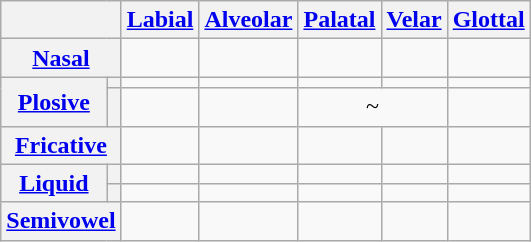<table class="wikitable" style="text-align:center;">
<tr>
<th colspan="2"></th>
<th><a href='#'>Labial</a></th>
<th><a href='#'>Alveolar</a></th>
<th><a href='#'>Palatal</a></th>
<th><a href='#'>Velar</a></th>
<th><a href='#'>Glottal</a></th>
</tr>
<tr>
<th colspan="2"><a href='#'>Nasal</a></th>
<td></td>
<td></td>
<td></td>
<td></td>
<td></td>
</tr>
<tr>
<th rowspan="2"><a href='#'>Plosive</a></th>
<th></th>
<td></td>
<td></td>
<td></td>
<td></td>
<td></td>
</tr>
<tr>
<th></th>
<td></td>
<td></td>
<td colspan="2">~</td>
<td></td>
</tr>
<tr>
<th colspan="2"><a href='#'>Fricative</a></th>
<td></td>
<td></td>
<td></td>
<td></td>
<td></td>
</tr>
<tr>
<th rowspan="2"><a href='#'>Liquid</a></th>
<th></th>
<td></td>
<td></td>
<td></td>
<td></td>
<td></td>
</tr>
<tr>
<th></th>
<td></td>
<td></td>
<td></td>
<td></td>
<td></td>
</tr>
<tr>
<th colspan="2"><a href='#'>Semivowel</a></th>
<td></td>
<td></td>
<td></td>
<td></td>
<td></td>
</tr>
</table>
